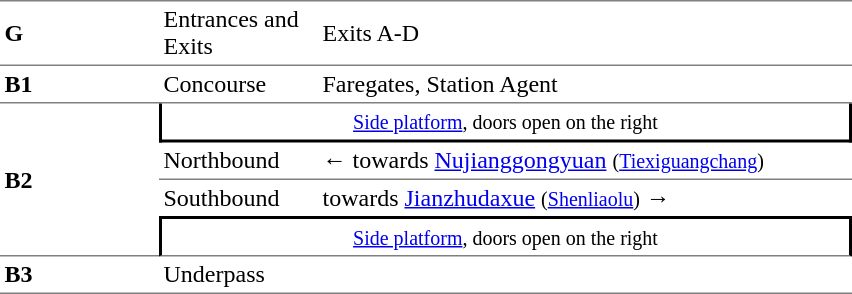<table cellspacing=0 cellpadding=3>
<tr>
<td style="border-top:solid 1px gray;border-bottom:solid 1px gray;" width=100><strong>G</strong></td>
<td style="border-top:solid 1px gray;border-bottom:solid 1px gray;" width=100>Entrances and Exits</td>
<td style="border-top:solid 1px gray;border-bottom:solid 1px gray;" width=350>Exits A-D</td>
</tr>
<tr>
<td style="border-bottom:solid 1px gray;"><strong>B1</strong></td>
<td style="border-bottom:solid 1px gray;">Concourse</td>
<td style="border-bottom:solid 1px gray;">Faregates, Station Agent</td>
</tr>
<tr>
<td style="border-bottom:solid 1px gray;" rowspan=4><strong>B2</strong></td>
<td style="border-right:solid 2px black;border-left:solid 2px black;border-bottom:solid 2px black;text-align:center;" colspan=2><small><a href='#'>Side platform</a>, doors open on the right</small></td>
</tr>
<tr>
<td style="border-bottom:solid 1px gray;">Northbound</td>
<td style="border-bottom:solid 1px gray;">←  towards <a href='#'>Nujianggongyuan</a> <small>(<a href='#'>Tiexiguangchang</a>)</small></td>
</tr>
<tr>
<td>Southbound</td>
<td>  towards <a href='#'>Jianzhudaxue</a> <small>(<a href='#'>Shenliaolu</a>)</small> →</td>
</tr>
<tr>
<td style="border-top:solid 2px black;border-right:solid 2px black;border-left:solid 2px black;border-bottom:solid 1px gray;text-align:center;" colspan=2><small><a href='#'>Side platform</a>, doors open on the right</small></td>
</tr>
<tr>
<td style="border-bottom:solid 1px gray;"><strong>B3</strong></td>
<td style="border-bottom:solid 1px gray;">Underpass</td>
<td style="border-bottom:solid 1px gray;"></td>
</tr>
</table>
